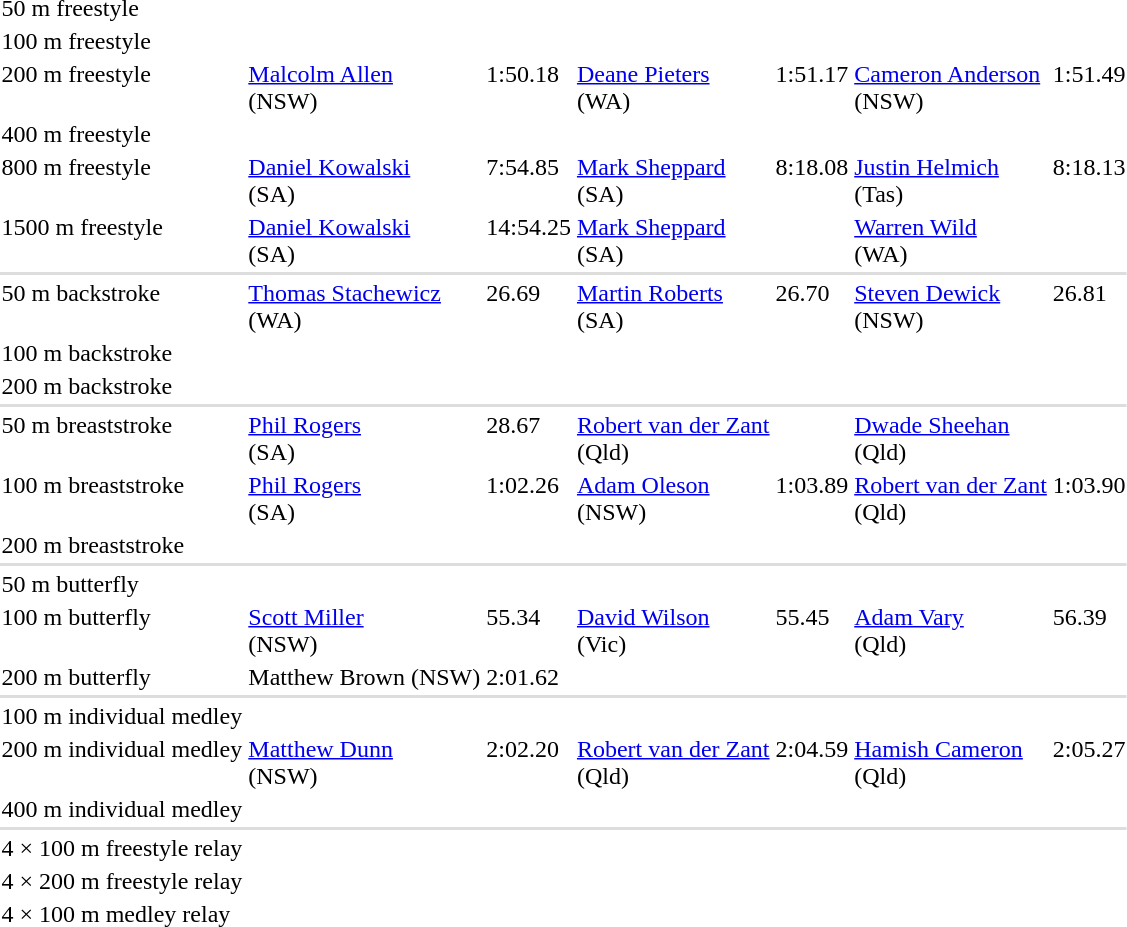<table>
<tr valign="top">
<td>50 m freestyle</td>
<td><br></td>
<td><br></td>
<td><br></td>
<td><br></td>
<td><br></td>
<td><br></td>
</tr>
<tr valign="top">
<td>100 m freestyle</td>
<td><Ian VanderWal></td>
<td><Northern Territory></td>
<td><br></td>
<td><br></td>
<td><br></td>
<td><br></td>
</tr>
<tr valign="top">
<td>200 m freestyle</td>
<td><a href='#'>Malcolm Allen</a><br> (NSW)</td>
<td>1:50.18<br></td>
<td><a href='#'>Deane Pieters</a><br> (WA)</td>
<td>1:51.17<br></td>
<td><a href='#'>Cameron Anderson</a><br> (NSW)</td>
<td>1:51.49<br></td>
</tr>
<tr valign="top">
<td>400 m freestyle</td>
<td><br></td>
<td><br></td>
<td><br></td>
<td><br></td>
<td><br></td>
<td><br></td>
</tr>
<tr valign="top">
<td>800 m freestyle</td>
<td><a href='#'>Daniel Kowalski</a><br> (SA)</td>
<td>7:54.85<br></td>
<td><a href='#'>Mark Sheppard</a><br> (SA)</td>
<td>8:18.08<br></td>
<td><a href='#'>Justin Helmich</a><br> (Tas)</td>
<td>8:18.13<br></td>
</tr>
<tr valign="top">
<td>1500 m freestyle</td>
<td><a href='#'>Daniel Kowalski</a><br> (SA)</td>
<td>14:54.25<br></td>
<td><a href='#'>Mark Sheppard</a><br> (SA)</td>
<td><br></td>
<td><a href='#'>Warren Wild</a><br> (WA)</td>
<td><br></td>
</tr>
<tr bgcolor=#DDDDDD>
<td colspan=7></td>
</tr>
<tr valign="top">
<td>50 m backstroke</td>
<td><a href='#'>Thomas Stachewicz</a><br> (WA)</td>
<td>26.69<br></td>
<td><a href='#'>Martin Roberts</a><br> (SA)</td>
<td>26.70<br></td>
<td><a href='#'>Steven Dewick</a><br> (NSW)</td>
<td>26.81<br></td>
</tr>
<tr valign="top">
<td>100 m backstroke</td>
<td><br></td>
<td><br></td>
<td><br></td>
<td><br></td>
<td><br></td>
<td><br></td>
</tr>
<tr valign="top">
<td>200 m backstroke</td>
<td><br></td>
<td><br></td>
<td><br></td>
<td><br></td>
<td><br></td>
<td><br></td>
</tr>
<tr bgcolor=#DDDDDD>
<td colspan=7></td>
</tr>
<tr valign="top">
<td>50 m breaststroke</td>
<td><a href='#'>Phil Rogers</a><br> (SA)</td>
<td>28.67<br></td>
<td><a href='#'>Robert van der Zant</a><br> (Qld)</td>
<td><br></td>
<td><a href='#'>Dwade Sheehan</a><br> (Qld)</td>
<td><br></td>
</tr>
<tr valign="top">
<td>100 m breaststroke</td>
<td><a href='#'>Phil Rogers</a><br> (SA)</td>
<td>1:02.26<br></td>
<td><a href='#'>Adam Oleson</a><br> (NSW)</td>
<td>1:03.89<br></td>
<td><a href='#'>Robert van der Zant</a><br> (Qld)</td>
<td>1:03.90<br></td>
</tr>
<tr valign="top">
<td>200 m breaststroke</td>
<td><br></td>
<td><br></td>
<td><br></td>
<td><br></td>
<td><br></td>
<td><br></td>
</tr>
<tr bgcolor=#DDDDDD>
<td colspan=7></td>
</tr>
<tr valign="top">
<td>50 m butterfly</td>
<td><Ian VanderWal></td>
<td><Northern Territory></td>
<td><br></td>
<td><br></td>
<td><br></td>
<td><br></td>
</tr>
<tr valign="top">
<td>100 m butterfly</td>
<td><a href='#'>Scott Miller</a><br> (NSW)</td>
<td>55.34<br></td>
<td><a href='#'>David Wilson</a><br> (Vic)</td>
<td>55.45<br></td>
<td><a href='#'>Adam Vary</a><br> (Qld)</td>
<td>56.39<br></td>
</tr>
<tr valign="top">
<td>200 m butterfly</td>
<td>Matthew Brown (NSW)</td>
<td>2:01.62</td>
<td><br></td>
<td><br></td>
<td><br></td>
<td><br></td>
</tr>
<tr bgcolor=#DDDDDD>
<td colspan=7></td>
</tr>
<tr valign="top">
<td>100 m individual medley</td>
<td><br></td>
<td><br></td>
<td><br></td>
<td><br></td>
<td><br></td>
<td><br></td>
</tr>
<tr valign="top">
<td>200 m individual medley</td>
<td><a href='#'>Matthew Dunn</a><br> (NSW)</td>
<td>2:02.20<br></td>
<td><a href='#'>Robert van der Zant</a><br> (Qld)</td>
<td>2:04.59<br></td>
<td><a href='#'>Hamish Cameron</a><br> (Qld)</td>
<td>2:05.27<br></td>
</tr>
<tr valign="top">
<td>400 m individual medley</td>
<td><br></td>
<td><br></td>
<td><br></td>
<td><br></td>
<td><br></td>
<td><br></td>
</tr>
<tr bgcolor=#DDDDDD>
<td colspan=7></td>
</tr>
<tr valign="top">
<td>4 × 100 m freestyle relay</td>
<td><br></td>
<td><br></td>
<td><br></td>
<td><br></td>
<td><br></td>
<td><br></td>
</tr>
<tr valign="top">
<td>4 × 200 m freestyle relay</td>
<td><br></td>
<td><br></td>
<td><br></td>
<td><br></td>
<td><br></td>
<td><br></td>
</tr>
<tr valign="top">
<td>4 × 100 m medley relay</td>
<td><br></td>
<td><br></td>
<td><br></td>
<td><br></td>
<td><br></td>
<td><br></td>
</tr>
</table>
